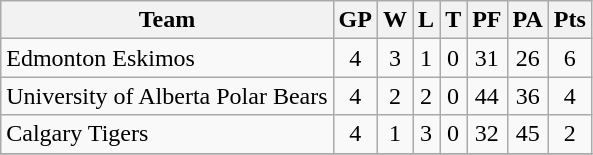<table class="wikitable">
<tr>
<th>Team</th>
<th>GP</th>
<th>W</th>
<th>L</th>
<th>T</th>
<th>PF</th>
<th>PA</th>
<th>Pts</th>
</tr>
<tr align="center">
<td align="left">Edmonton Eskimos</td>
<td>4</td>
<td>3</td>
<td>1</td>
<td>0</td>
<td>31</td>
<td>26</td>
<td>6</td>
</tr>
<tr align="center">
<td align="left">University of Alberta Polar Bears</td>
<td>4</td>
<td>2</td>
<td>2</td>
<td>0</td>
<td>44</td>
<td>36</td>
<td>4</td>
</tr>
<tr align="center">
<td align="left">Calgary Tigers</td>
<td>4</td>
<td>1</td>
<td>3</td>
<td>0</td>
<td>32</td>
<td>45</td>
<td>2</td>
</tr>
<tr align="center">
</tr>
</table>
